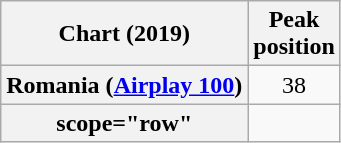<table class="wikitable plainrowheaders sortable">
<tr>
<th>Chart (2019)</th>
<th>Peak<br>position</th>
</tr>
<tr>
<th scope="row">Romania (<a href='#'>Airplay 100</a>)</th>
<td style="text-align:center;">38</td>
</tr>
<tr>
<th>scope="row"</th>
</tr>
</table>
